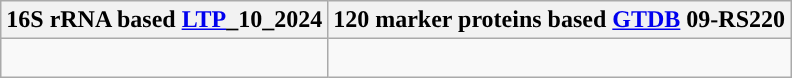<table class="wikitable">
<tr>
<th colspan=1>16S rRNA based <a href='#'>LTP</a>_10_2024</th>
<th colspan=1>120 marker proteins based <a href='#'>GTDB</a> 09-RS220</th>
</tr>
<tr>
<td style="vertical-align:top"><br>
</td>
<td><br></td>
</tr>
</table>
